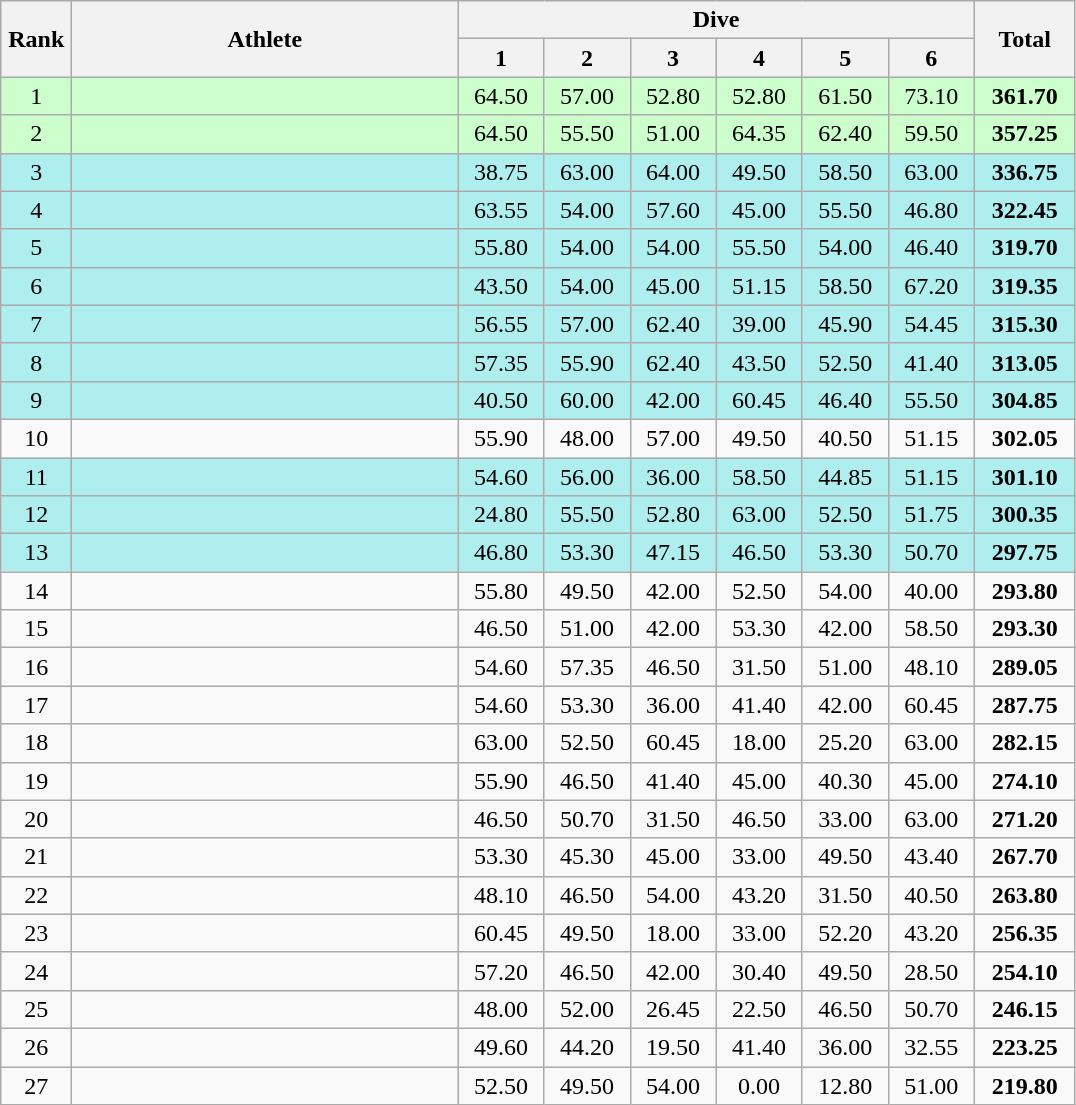<table class="wikitable" style="text-align:center">
<tr>
<th rowspan="2" width="40">Rank</th>
<th rowspan="2" width="250">Athlete</th>
<th colspan="6">Dive</th>
<th rowspan="2" width="60">Total</th>
</tr>
<tr>
<th width="50">1</th>
<th width="50">2</th>
<th width="50">3</th>
<th width="50">4</th>
<th width="50">5</th>
<th width="50">6</th>
</tr>
<tr bgcolor="ccffcc">
<td>1</td>
<td align="left"></td>
<td>64.50</td>
<td>57.00</td>
<td>52.80</td>
<td>52.80</td>
<td>61.50</td>
<td>73.10</td>
<td><strong>361.70</strong></td>
</tr>
<tr bgcolor="ccffcc">
<td>2</td>
<td align="left"></td>
<td>64.50</td>
<td>55.50</td>
<td>51.00</td>
<td>64.35</td>
<td>62.40</td>
<td>59.50</td>
<td><strong>357.25</strong></td>
</tr>
<tr bgcolor="#afeeee">
<td>3</td>
<td align="left"></td>
<td>38.75</td>
<td>63.00</td>
<td>64.00</td>
<td>49.50</td>
<td>58.50</td>
<td>63.00</td>
<td><strong>336.75</strong></td>
</tr>
<tr bgcolor="#afeeee">
<td>4</td>
<td align="left"></td>
<td>63.55</td>
<td>54.00</td>
<td>57.60</td>
<td>45.00</td>
<td>55.50</td>
<td>46.80</td>
<td><strong>322.45</strong></td>
</tr>
<tr bgcolor="#afeeee">
<td>5</td>
<td align="left"></td>
<td>55.80</td>
<td>54.00</td>
<td>54.00</td>
<td>55.50</td>
<td>54.00</td>
<td>46.40</td>
<td><strong>319.70</strong></td>
</tr>
<tr bgcolor="#afeeee">
<td>6</td>
<td align="left"></td>
<td>43.50</td>
<td>54.00</td>
<td>45.00</td>
<td>51.15</td>
<td>58.50</td>
<td>67.20</td>
<td><strong>319.35</strong></td>
</tr>
<tr bgcolor="#afeeee">
<td>7</td>
<td align="left"></td>
<td>56.55</td>
<td>57.00</td>
<td>62.40</td>
<td>39.00</td>
<td>45.90</td>
<td>54.45</td>
<td><strong>315.30</strong></td>
</tr>
<tr bgcolor="#afeeee">
<td>8</td>
<td align="left"></td>
<td>57.35</td>
<td>55.90</td>
<td>62.40</td>
<td>43.50</td>
<td>52.50</td>
<td>41.40</td>
<td><strong>313.05</strong></td>
</tr>
<tr bgcolor="#afeeee">
<td>9</td>
<td align="left"></td>
<td>40.50</td>
<td>60.00</td>
<td>42.00</td>
<td>60.45</td>
<td>46.40</td>
<td>55.50</td>
<td><strong>304.85</strong></td>
</tr>
<tr>
<td>10</td>
<td align="left"></td>
<td>55.90</td>
<td>48.00</td>
<td>57.00</td>
<td>49.50</td>
<td>40.50</td>
<td>51.15</td>
<td><strong>302.05</strong></td>
</tr>
<tr bgcolor="#afeeee">
<td>11</td>
<td align="left"></td>
<td>54.60</td>
<td>56.00</td>
<td>36.00</td>
<td>58.50</td>
<td>44.85</td>
<td>51.15</td>
<td><strong>301.10</strong></td>
</tr>
<tr bgcolor="#afeeee">
<td>12</td>
<td align="left"></td>
<td>24.80</td>
<td>55.50</td>
<td>52.80</td>
<td>63.00</td>
<td>52.50</td>
<td>51.75</td>
<td><strong>300.35</strong></td>
</tr>
<tr bgcolor="#afeeee">
<td>13</td>
<td align="left"></td>
<td>46.80</td>
<td>53.30</td>
<td>47.15</td>
<td>46.50</td>
<td>53.30</td>
<td>50.70</td>
<td><strong>297.75</strong></td>
</tr>
<tr>
<td>14</td>
<td align="left"></td>
<td>55.80</td>
<td>49.50</td>
<td>42.00</td>
<td>52.50</td>
<td>54.00</td>
<td>40.00</td>
<td><strong>293.80</strong></td>
</tr>
<tr>
<td>15</td>
<td align="left"></td>
<td>46.50</td>
<td>51.00</td>
<td>42.00</td>
<td>53.30</td>
<td>42.00</td>
<td>58.50</td>
<td><strong>293.30</strong></td>
</tr>
<tr>
<td>16</td>
<td align="left"></td>
<td>54.60</td>
<td>57.35</td>
<td>46.50</td>
<td>31.50</td>
<td>51.00</td>
<td>48.10</td>
<td><strong>289.05</strong></td>
</tr>
<tr>
<td>17</td>
<td align="left"></td>
<td>54.60</td>
<td>53.30</td>
<td>36.00</td>
<td>41.40</td>
<td>42.00</td>
<td>60.45</td>
<td><strong>287.75</strong></td>
</tr>
<tr>
<td>18</td>
<td align="left"></td>
<td>63.00</td>
<td>52.50</td>
<td>60.45</td>
<td>18.00</td>
<td>25.20</td>
<td>63.00</td>
<td><strong>282.15</strong></td>
</tr>
<tr>
<td>19</td>
<td align="left"></td>
<td>55.90</td>
<td>46.50</td>
<td>41.40</td>
<td>45.00</td>
<td>40.30</td>
<td>45.00</td>
<td><strong>274.10</strong></td>
</tr>
<tr>
<td>20</td>
<td align="left"></td>
<td>46.50</td>
<td>50.70</td>
<td>31.50</td>
<td>46.50</td>
<td>33.00</td>
<td>63.00</td>
<td><strong>271.20</strong></td>
</tr>
<tr>
<td>21</td>
<td align="left"></td>
<td>53.30</td>
<td>45.30</td>
<td>45.00</td>
<td>33.00</td>
<td>49.50</td>
<td>43.40</td>
<td><strong>267.70</strong></td>
</tr>
<tr>
<td>22</td>
<td align="left"></td>
<td>48.10</td>
<td>46.50</td>
<td>54.00</td>
<td>43.20</td>
<td>31.50</td>
<td>40.50</td>
<td><strong>263.80</strong></td>
</tr>
<tr>
<td>23</td>
<td align="left"></td>
<td>60.45</td>
<td>49.50</td>
<td>18.00</td>
<td>33.00</td>
<td>52.20</td>
<td>43.20</td>
<td><strong>256.35</strong></td>
</tr>
<tr>
<td>24</td>
<td align="left"></td>
<td>57.20</td>
<td>46.50</td>
<td>42.00</td>
<td>30.40</td>
<td>49.50</td>
<td>28.50</td>
<td><strong>254.10</strong></td>
</tr>
<tr>
<td>25</td>
<td align="left"></td>
<td>48.00</td>
<td>52.00</td>
<td>26.45</td>
<td>22.50</td>
<td>46.50</td>
<td>50.70</td>
<td><strong>246.15</strong></td>
</tr>
<tr>
<td>26</td>
<td align="left"></td>
<td>49.60</td>
<td>44.20</td>
<td>19.50</td>
<td>41.40</td>
<td>36.00</td>
<td>32.55</td>
<td><strong>223.25</strong></td>
</tr>
<tr>
<td>27</td>
<td align="left"></td>
<td>52.50</td>
<td>49.50</td>
<td>54.00</td>
<td>0.00</td>
<td>12.80</td>
<td>51.00</td>
<td><strong>219.80</strong></td>
</tr>
</table>
